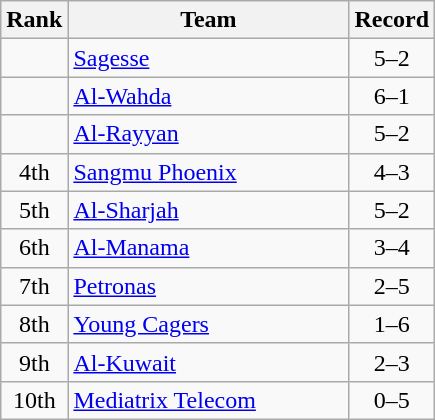<table class=wikitable style="text-align:center;">
<tr>
<th>Rank</th>
<th width=180>Team</th>
<th>Record</th>
</tr>
<tr>
<td></td>
<td align=left> <a href='#'>Sagesse</a></td>
<td align=center>5–2</td>
</tr>
<tr>
<td></td>
<td align=left> <a href='#'>Al-Wahda</a></td>
<td align=center>6–1</td>
</tr>
<tr>
<td></td>
<td align=left> <a href='#'>Al-Rayyan</a></td>
<td align=center>5–2</td>
</tr>
<tr>
<td>4th</td>
<td align=left> <a href='#'>Sangmu Phoenix</a></td>
<td align=center>4–3</td>
</tr>
<tr>
<td>5th</td>
<td align=left> <a href='#'>Al-Sharjah</a></td>
<td align=center>5–2</td>
</tr>
<tr>
<td>6th</td>
<td align=left> <a href='#'>Al-Manama</a></td>
<td align=center>3–4</td>
</tr>
<tr>
<td>7th</td>
<td align=left> <a href='#'>Petronas</a></td>
<td align=center>2–5</td>
</tr>
<tr>
<td>8th</td>
<td align=left> <a href='#'>Young Cagers</a></td>
<td align=center>1–6</td>
</tr>
<tr>
<td>9th</td>
<td align=left> <a href='#'>Al-Kuwait</a></td>
<td align=center>2–3</td>
</tr>
<tr>
<td>10th</td>
<td align=left> <a href='#'>Mediatrix Telecom</a></td>
<td align=center>0–5</td>
</tr>
</table>
